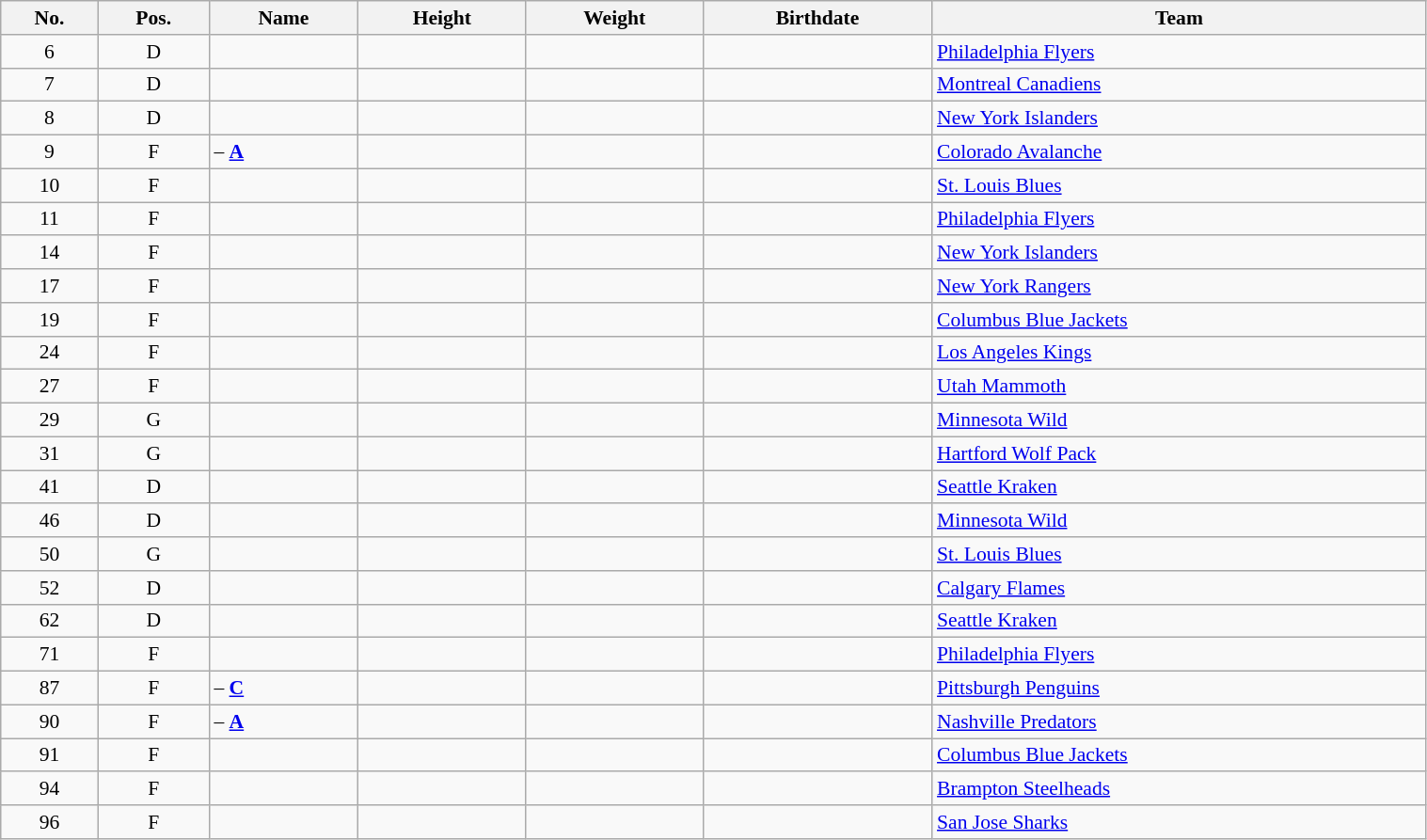<table width="80%" class="wikitable sortable" style="font-size: 90%; text-align: center;">
<tr>
<th>No.</th>
<th>Pos.</th>
<th>Name</th>
<th>Height</th>
<th>Weight</th>
<th>Birthdate</th>
<th>Team</th>
</tr>
<tr>
<td>6</td>
<td>D</td>
<td align=left></td>
<td></td>
<td></td>
<td></td>
<td style="text-align:left;"> <a href='#'>Philadelphia Flyers</a></td>
</tr>
<tr>
<td>7</td>
<td>D</td>
<td align="left"></td>
<td></td>
<td></td>
<td></td>
<td style="text-align:left;"> <a href='#'>Montreal Canadiens</a></td>
</tr>
<tr>
<td>8</td>
<td>D</td>
<td align=left></td>
<td></td>
<td></td>
<td></td>
<td style="text-align:left;"> <a href='#'>New York Islanders</a></td>
</tr>
<tr>
<td>9</td>
<td>F</td>
<td align="left"> – <strong><a href='#'>A</a></strong></td>
<td></td>
<td></td>
<td></td>
<td style="text-align:left;"> <a href='#'>Colorado Avalanche</a></td>
</tr>
<tr>
<td>10</td>
<td>F</td>
<td align=left></td>
<td></td>
<td></td>
<td></td>
<td style="text-align:left;"> <a href='#'>St. Louis Blues</a></td>
</tr>
<tr>
<td>11</td>
<td>F</td>
<td align=left></td>
<td></td>
<td></td>
<td></td>
<td style="text-align:left;"> <a href='#'>Philadelphia Flyers</a></td>
</tr>
<tr>
<td>14</td>
<td>F</td>
<td align=left></td>
<td></td>
<td></td>
<td></td>
<td style="text-align:left;"> <a href='#'>New York Islanders</a></td>
</tr>
<tr>
<td>17</td>
<td>F</td>
<td align="left"></td>
<td></td>
<td></td>
<td></td>
<td style="text-align:left;"> <a href='#'>New York Rangers</a></td>
</tr>
<tr>
<td>19</td>
<td>F</td>
<td align=left></td>
<td></td>
<td></td>
<td></td>
<td style="text-align:left;"> <a href='#'>Columbus Blue Jackets</a></td>
</tr>
<tr>
<td>24</td>
<td>F</td>
<td align=left></td>
<td></td>
<td></td>
<td></td>
<td style="text-align:left;"> <a href='#'>Los Angeles Kings</a></td>
</tr>
<tr>
<td>27</td>
<td>F</td>
<td align=left></td>
<td></td>
<td></td>
<td></td>
<td style="text-align:left;"> <a href='#'>Utah Mammoth</a></td>
</tr>
<tr>
<td>29</td>
<td>G</td>
<td align="left"></td>
<td></td>
<td></td>
<td></td>
<td style="text-align:left;"> <a href='#'>Minnesota Wild</a></td>
</tr>
<tr>
<td>31</td>
<td>G</td>
<td align=left></td>
<td></td>
<td></td>
<td></td>
<td style = "text-align:left;"> <a href='#'>Hartford Wolf Pack</a></td>
</tr>
<tr>
<td>41</td>
<td>D</td>
<td align=left></td>
<td></td>
<td></td>
<td></td>
<td style="text-align:left;"> <a href='#'>Seattle Kraken</a></td>
</tr>
<tr>
<td>46</td>
<td>D</td>
<td align=left></td>
<td></td>
<td></td>
<td></td>
<td style="text-align:left;"> <a href='#'>Minnesota Wild</a></td>
</tr>
<tr>
<td>50</td>
<td>G</td>
<td align="left"></td>
<td></td>
<td></td>
<td></td>
<td style="text-align:left;"> <a href='#'>St. Louis Blues</a></td>
</tr>
<tr>
<td>52</td>
<td>D</td>
<td align=left></td>
<td></td>
<td></td>
<td></td>
<td style="text-align:left;"> <a href='#'>Calgary Flames</a></td>
</tr>
<tr>
<td>62</td>
<td>D</td>
<td align=left></td>
<td></td>
<td></td>
<td></td>
<td style="text-align:left;"> <a href='#'>Seattle Kraken</a></td>
</tr>
<tr>
<td>71</td>
<td>F</td>
<td align=left></td>
<td></td>
<td></td>
<td></td>
<td style="text-align:left;"> <a href='#'>Philadelphia Flyers</a></td>
</tr>
<tr>
<td>87</td>
<td>F</td>
<td align=left> – <strong><a href='#'>C</a></strong></td>
<td></td>
<td></td>
<td></td>
<td style="text-align:left;"> <a href='#'>Pittsburgh Penguins</a></td>
</tr>
<tr>
<td>90</td>
<td>F</td>
<td align=left> – <strong><a href='#'>A</a></strong></td>
<td></td>
<td></td>
<td></td>
<td style="text-align:left;"> <a href='#'>Nashville Predators</a></td>
</tr>
<tr>
<td>91</td>
<td>F</td>
<td align=left></td>
<td></td>
<td></td>
<td></td>
<td style="text-align:left;"> <a href='#'>Columbus Blue Jackets</a></td>
</tr>
<tr>
<td>94</td>
<td>F</td>
<td align=left></td>
<td></td>
<td></td>
<td></td>
<td style="text-align:left;"> <a href='#'>Brampton Steelheads</a></td>
</tr>
<tr>
<td>96</td>
<td>F</td>
<td align="left"></td>
<td></td>
<td></td>
<td></td>
<td style = "text-align:left;"> <a href='#'>San Jose Sharks</a></td>
</tr>
</table>
